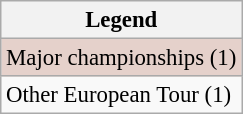<table class="wikitable" style="font-size:95%;">
<tr>
<th>Legend</th>
</tr>
<tr style="background:#e5d1cb;">
<td>Major championships (1)</td>
</tr>
<tr>
<td>Other European Tour (1)</td>
</tr>
</table>
